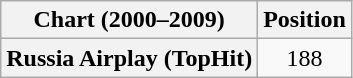<table class="wikitable plainrowheaders" style="text-align:center">
<tr>
<th scope="col">Chart (2000–2009)</th>
<th scope="col">Position</th>
</tr>
<tr>
<th scope="row">Russia Airplay (TopHit)</th>
<td>188</td>
</tr>
</table>
